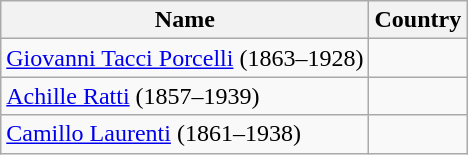<table class="wikitable sortable">
<tr>
<th>Name</th>
<th>Country</th>
</tr>
<tr>
<td><a href='#'>Giovanni Tacci Porcelli</a> (1863–1928)</td>
<td></td>
</tr>
<tr>
<td><a href='#'>Achille Ratti</a> (1857–1939)</td>
<td></td>
</tr>
<tr>
<td><a href='#'>Camillo Laurenti</a> (1861–1938)</td>
<td></td>
</tr>
</table>
